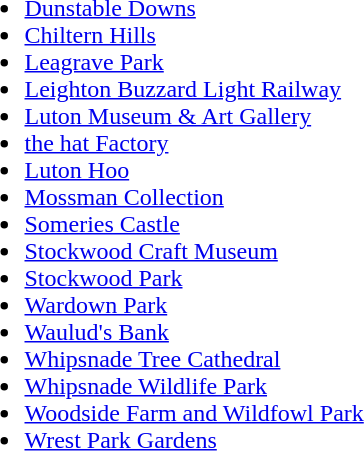<table>
<tr>
<td valign="top"><br><ul><li> <a href='#'>Dunstable Downs</a></li><li> <a href='#'>Chiltern Hills</a></li><li> <a href='#'>Leagrave Park</a></li><li> <a href='#'>Leighton Buzzard Light Railway</a></li><li> <a href='#'>Luton Museum & Art Gallery</a></li><li><a href='#'>the hat Factory</a></li><li> <a href='#'>Luton Hoo</a></li><li> <a href='#'>Mossman Collection</a></li><li> <a href='#'>Someries Castle</a></li><li> <a href='#'>Stockwood Craft Museum</a></li><li> <a href='#'>Stockwood Park</a></li><li> <a href='#'>Wardown Park</a></li><li> <a href='#'>Waulud's Bank</a></li><li> <a href='#'>Whipsnade Tree Cathedral</a></li><li> <a href='#'>Whipsnade Wildlife Park</a></li><li><a href='#'>Woodside Farm and Wildfowl Park</a></li><li> <a href='#'>Wrest Park Gardens</a></li></ul></td>
</tr>
</table>
